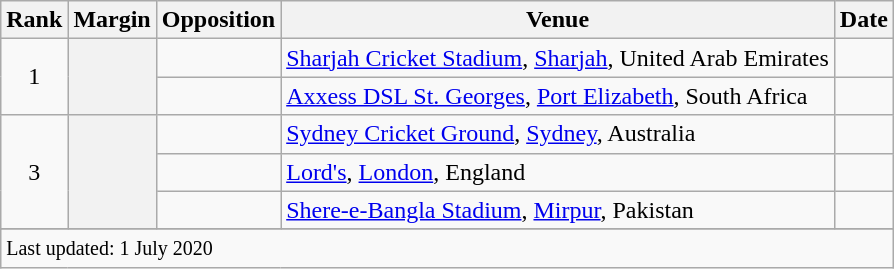<table class="wikitable plainrowheaders sortable">
<tr>
<th scope=col>Rank</th>
<th scope=col>Margin</th>
<th scope=col>Opposition</th>
<th scope=col>Venue</th>
<th scope=col>Date</th>
</tr>
<tr>
<td align=center rowspan=2>1</td>
<th scope=row style=text-align:center; rowspan=2></th>
<td></td>
<td><a href='#'>Sharjah Cricket Stadium</a>, <a href='#'>Sharjah</a>, United Arab Emirates</td>
<td></td>
</tr>
<tr>
<td></td>
<td><a href='#'>Axxess DSL St. Georges</a>, <a href='#'>Port Elizabeth</a>, South Africa</td>
<td></td>
</tr>
<tr>
<td align=center rowspan=3>3</td>
<th scope=row style=text-align:center; rowspan=3></th>
<td></td>
<td><a href='#'>Sydney Cricket Ground</a>, <a href='#'>Sydney</a>, Australia</td>
<td></td>
</tr>
<tr>
<td></td>
<td><a href='#'>Lord's</a>, <a href='#'>London</a>, England</td>
<td></td>
</tr>
<tr>
<td></td>
<td><a href='#'>Shere-e-Bangla Stadium</a>, <a href='#'>Mirpur</a>, Pakistan</td>
<td></td>
</tr>
<tr>
</tr>
<tr class=sortbottom>
<td colspan=5><small>Last updated: 1 July 2020</small></td>
</tr>
</table>
